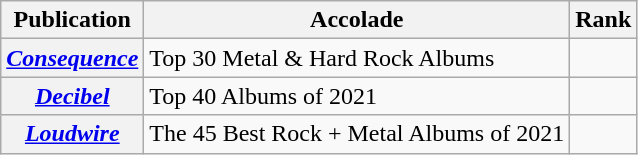<table class="wikitable sortable plainrowheaders">
<tr>
<th>Publication</th>
<th>Accolade</th>
<th>Rank</th>
</tr>
<tr>
<th scope="row"><em><a href='#'>Consequence</a></em></th>
<td>Top 30 Metal & Hard Rock Albums</td>
<td></td>
</tr>
<tr>
<th scope="row"><em><a href='#'>Decibel</a></em></th>
<td>Top 40 Albums of 2021</td>
<td></td>
</tr>
<tr>
<th scope="row"><em><a href='#'>Loudwire</a></em></th>
<td>The 45 Best Rock + Metal Albums of 2021</td>
<td></td>
</tr>
</table>
